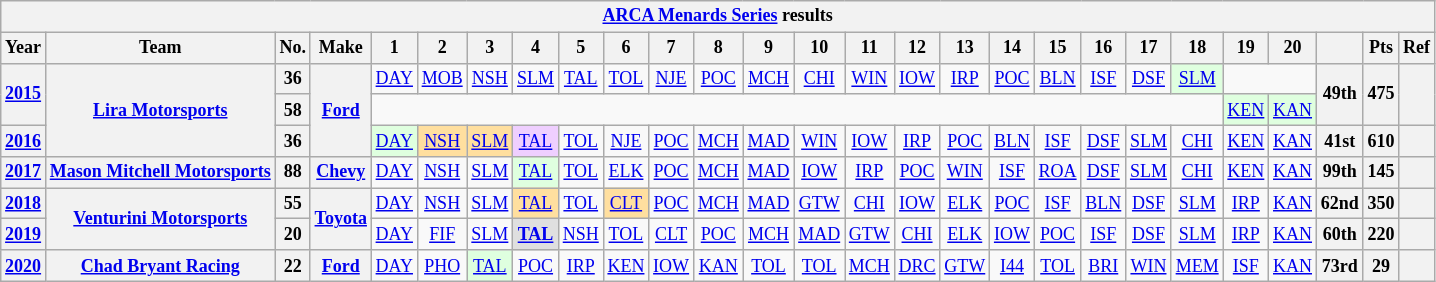<table class="wikitable" style="text-align:center; font-size:75%">
<tr>
<th colspan=48><a href='#'>ARCA Menards Series</a> results</th>
</tr>
<tr>
<th>Year</th>
<th>Team</th>
<th>No.</th>
<th>Make</th>
<th>1</th>
<th>2</th>
<th>3</th>
<th>4</th>
<th>5</th>
<th>6</th>
<th>7</th>
<th>8</th>
<th>9</th>
<th>10</th>
<th>11</th>
<th>12</th>
<th>13</th>
<th>14</th>
<th>15</th>
<th>16</th>
<th>17</th>
<th>18</th>
<th>19</th>
<th>20</th>
<th></th>
<th>Pts</th>
<th>Ref</th>
</tr>
<tr>
<th rowspan=2><a href='#'>2015</a></th>
<th rowspan=3><a href='#'>Lira Motorsports</a></th>
<th>36</th>
<th rowspan=3><a href='#'>Ford</a></th>
<td><a href='#'>DAY</a></td>
<td><a href='#'>MOB</a></td>
<td><a href='#'>NSH</a></td>
<td><a href='#'>SLM</a></td>
<td><a href='#'>TAL</a></td>
<td><a href='#'>TOL</a></td>
<td><a href='#'>NJE</a></td>
<td><a href='#'>POC</a></td>
<td><a href='#'>MCH</a></td>
<td><a href='#'>CHI</a></td>
<td><a href='#'>WIN</a></td>
<td><a href='#'>IOW</a></td>
<td><a href='#'>IRP</a></td>
<td><a href='#'>POC</a></td>
<td><a href='#'>BLN</a></td>
<td><a href='#'>ISF</a></td>
<td><a href='#'>DSF</a></td>
<td style="background:#DFFFDF;"><a href='#'>SLM</a><br></td>
<td colspan=2></td>
<th rowspan=2>49th</th>
<th rowspan=2>475</th>
<th rowspan=2></th>
</tr>
<tr>
<th>58</th>
<td colspan=18></td>
<td style="background:#DFFFDF;"><a href='#'>KEN</a><br></td>
<td style="background:#DFFFDF;"><a href='#'>KAN</a><br></td>
</tr>
<tr>
<th><a href='#'>2016</a></th>
<th>36</th>
<td style="background:#DFFFDF;"><a href='#'>DAY</a><br></td>
<td style="background:#FFDF9F;"><a href='#'>NSH</a><br></td>
<td style="background:#FFDF9F;"><a href='#'>SLM</a><br></td>
<td style="background:#EFCFFF;"><a href='#'>TAL</a><br></td>
<td><a href='#'>TOL</a></td>
<td><a href='#'>NJE</a></td>
<td><a href='#'>POC</a></td>
<td><a href='#'>MCH</a></td>
<td><a href='#'>MAD</a></td>
<td><a href='#'>WIN</a></td>
<td><a href='#'>IOW</a></td>
<td><a href='#'>IRP</a></td>
<td><a href='#'>POC</a></td>
<td><a href='#'>BLN</a></td>
<td><a href='#'>ISF</a></td>
<td><a href='#'>DSF</a></td>
<td><a href='#'>SLM</a></td>
<td><a href='#'>CHI</a></td>
<td><a href='#'>KEN</a></td>
<td><a href='#'>KAN</a></td>
<th>41st</th>
<th>610</th>
<th></th>
</tr>
<tr>
<th><a href='#'>2017</a></th>
<th><a href='#'>Mason Mitchell Motorsports</a></th>
<th>88</th>
<th><a href='#'>Chevy</a></th>
<td><a href='#'>DAY</a></td>
<td><a href='#'>NSH</a></td>
<td><a href='#'>SLM</a></td>
<td style="background:#DFFFDF;"><a href='#'>TAL</a><br></td>
<td><a href='#'>TOL</a></td>
<td><a href='#'>ELK</a></td>
<td><a href='#'>POC</a></td>
<td><a href='#'>MCH</a></td>
<td><a href='#'>MAD</a></td>
<td><a href='#'>IOW</a></td>
<td><a href='#'>IRP</a></td>
<td><a href='#'>POC</a></td>
<td><a href='#'>WIN</a></td>
<td><a href='#'>ISF</a></td>
<td><a href='#'>ROA</a></td>
<td><a href='#'>DSF</a></td>
<td><a href='#'>SLM</a></td>
<td><a href='#'>CHI</a></td>
<td><a href='#'>KEN</a></td>
<td><a href='#'>KAN</a></td>
<th>99th</th>
<th>145</th>
<th></th>
</tr>
<tr>
<th><a href='#'>2018</a></th>
<th rowspan=2><a href='#'>Venturini Motorsports</a></th>
<th>55</th>
<th rowspan=2><a href='#'>Toyota</a></th>
<td><a href='#'>DAY</a></td>
<td><a href='#'>NSH</a></td>
<td><a href='#'>SLM</a></td>
<td style="background:#FFDF9F;"><a href='#'>TAL</a><br></td>
<td><a href='#'>TOL</a></td>
<td style="background:#FFDF9F;"><a href='#'>CLT</a><br></td>
<td><a href='#'>POC</a></td>
<td><a href='#'>MCH</a></td>
<td><a href='#'>MAD</a></td>
<td><a href='#'>GTW</a></td>
<td><a href='#'>CHI</a></td>
<td><a href='#'>IOW</a></td>
<td><a href='#'>ELK</a></td>
<td><a href='#'>POC</a></td>
<td><a href='#'>ISF</a></td>
<td><a href='#'>BLN</a></td>
<td><a href='#'>DSF</a></td>
<td><a href='#'>SLM</a></td>
<td><a href='#'>IRP</a></td>
<td><a href='#'>KAN</a></td>
<th>62nd</th>
<th>350</th>
<th></th>
</tr>
<tr>
<th><a href='#'>2019</a></th>
<th>20</th>
<td><a href='#'>DAY</a></td>
<td><a href='#'>FIF</a></td>
<td><a href='#'>SLM</a></td>
<td style="background:#DFDFDF;"><strong><a href='#'>TAL</a></strong><br></td>
<td><a href='#'>NSH</a></td>
<td><a href='#'>TOL</a></td>
<td><a href='#'>CLT</a></td>
<td><a href='#'>POC</a></td>
<td><a href='#'>MCH</a></td>
<td><a href='#'>MAD</a></td>
<td><a href='#'>GTW</a></td>
<td><a href='#'>CHI</a></td>
<td><a href='#'>ELK</a></td>
<td><a href='#'>IOW</a></td>
<td><a href='#'>POC</a></td>
<td><a href='#'>ISF</a></td>
<td><a href='#'>DSF</a></td>
<td><a href='#'>SLM</a></td>
<td><a href='#'>IRP</a></td>
<td><a href='#'>KAN</a></td>
<th>60th</th>
<th>220</th>
<th></th>
</tr>
<tr>
<th><a href='#'>2020</a></th>
<th><a href='#'>Chad Bryant Racing</a></th>
<th>22</th>
<th><a href='#'>Ford</a></th>
<td><a href='#'>DAY</a></td>
<td><a href='#'>PHO</a></td>
<td style="background:#DFFFDF;"><a href='#'>TAL</a><br></td>
<td><a href='#'>POC</a></td>
<td><a href='#'>IRP</a></td>
<td><a href='#'>KEN</a></td>
<td><a href='#'>IOW</a></td>
<td><a href='#'>KAN</a></td>
<td><a href='#'>TOL</a></td>
<td><a href='#'>TOL</a></td>
<td><a href='#'>MCH</a></td>
<td><a href='#'>DRC</a></td>
<td><a href='#'>GTW</a></td>
<td><a href='#'>I44</a></td>
<td><a href='#'>TOL</a></td>
<td><a href='#'>BRI</a></td>
<td><a href='#'>WIN</a></td>
<td><a href='#'>MEM</a></td>
<td><a href='#'>ISF</a></td>
<td><a href='#'>KAN</a></td>
<th>73rd</th>
<th>29</th>
<th></th>
</tr>
</table>
